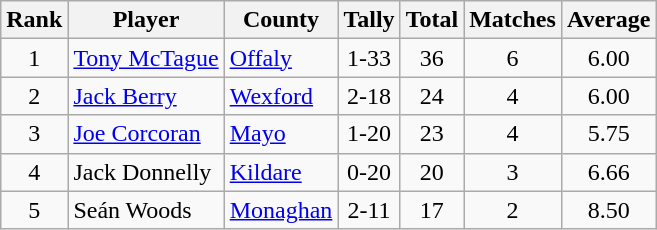<table class="wikitable">
<tr>
<th>Rank</th>
<th>Player</th>
<th>County</th>
<th>Tally</th>
<th>Total</th>
<th>Matches</th>
<th>Average</th>
</tr>
<tr>
<td rowspan=1 align=center>1</td>
<td><a href='#'>Tony McTague</a></td>
<td><a href='#'>Offaly</a></td>
<td align=center>1-33</td>
<td align=center>36</td>
<td align=center>6</td>
<td align=center>6.00</td>
</tr>
<tr>
<td rowspan=1 align=center>2</td>
<td><a href='#'>Jack Berry</a></td>
<td><a href='#'>Wexford</a></td>
<td align=center>2-18</td>
<td align=center>24</td>
<td align=center>4</td>
<td align=center>6.00</td>
</tr>
<tr>
<td rowspan=1 align=center>3</td>
<td><a href='#'>Joe Corcoran</a></td>
<td><a href='#'>Mayo</a></td>
<td align=center>1-20</td>
<td align=center>23</td>
<td align=center>4</td>
<td align=center>5.75</td>
</tr>
<tr>
<td rowspan=1 align=center>4</td>
<td>Jack Donnelly</td>
<td><a href='#'>Kildare</a></td>
<td align=center>0-20</td>
<td align=center>20</td>
<td align=center>3</td>
<td align=center>6.66</td>
</tr>
<tr>
<td rowspan=1 align=center>5</td>
<td>Seán Woods</td>
<td><a href='#'>Monaghan</a></td>
<td align=center>2-11</td>
<td align=center>17</td>
<td align=center>2</td>
<td align=center>8.50</td>
</tr>
</table>
